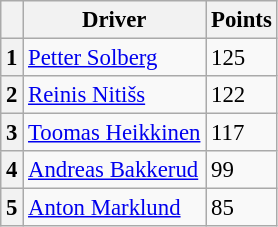<table class="wikitable" style="font-size: 95%;">
<tr>
<th></th>
<th>Driver</th>
<th>Points</th>
</tr>
<tr>
<th>1</th>
<td> <a href='#'>Petter Solberg</a></td>
<td>125</td>
</tr>
<tr>
<th>2</th>
<td> <a href='#'>Reinis Nitišs</a></td>
<td>122</td>
</tr>
<tr>
<th>3</th>
<td> <a href='#'>Toomas Heikkinen</a></td>
<td>117</td>
</tr>
<tr>
<th>4</th>
<td> <a href='#'>Andreas Bakkerud</a></td>
<td>99</td>
</tr>
<tr>
<th>5</th>
<td> <a href='#'>Anton Marklund</a></td>
<td>85</td>
</tr>
</table>
